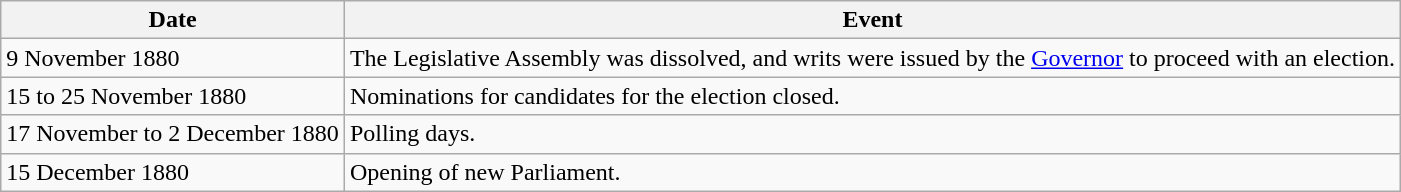<table class="wikitable">
<tr>
<th>Date</th>
<th>Event</th>
</tr>
<tr>
<td>9 November 1880</td>
<td>The Legislative Assembly was dissolved, and writs were issued by the <a href='#'>Governor</a> to proceed with an election.</td>
</tr>
<tr>
<td>15 to 25 November 1880</td>
<td>Nominations for candidates for the election closed.</td>
</tr>
<tr>
<td>17 November to 2 December 1880</td>
<td>Polling days.</td>
</tr>
<tr>
<td>15 December 1880</td>
<td>Opening of new Parliament.</td>
</tr>
</table>
